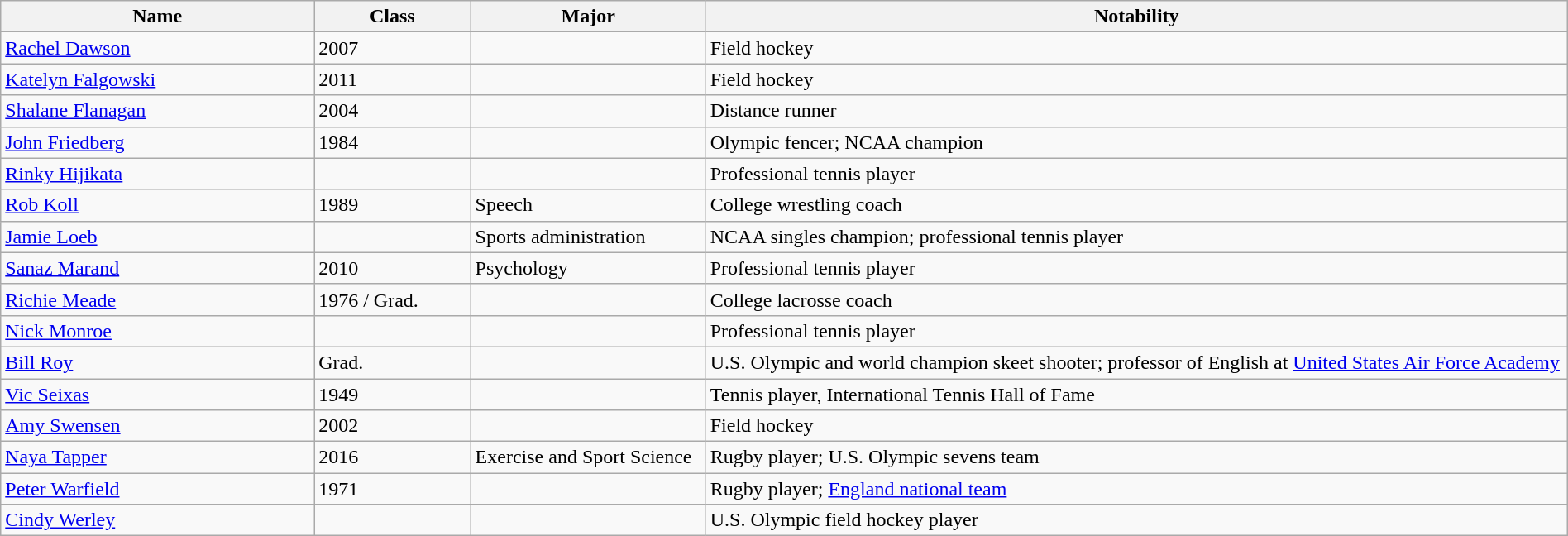<table class="wikitable" width="100%">
<tr>
<th width="20%">Name</th>
<th width="10%">Class</th>
<th width="15%">Major</th>
<th width="55%">Notability</th>
</tr>
<tr>
<td><a href='#'>Rachel Dawson</a></td>
<td>2007</td>
<td></td>
<td>Field hockey</td>
</tr>
<tr>
<td><a href='#'>Katelyn Falgowski</a></td>
<td>2011</td>
<td></td>
<td>Field hockey</td>
</tr>
<tr>
<td><a href='#'>Shalane Flanagan</a></td>
<td>2004</td>
<td></td>
<td>Distance runner</td>
</tr>
<tr>
<td><a href='#'>John Friedberg</a></td>
<td>1984</td>
<td></td>
<td>Olympic fencer; NCAA champion</td>
</tr>
<tr>
<td><a href='#'>Rinky Hijikata</a></td>
<td></td>
<td></td>
<td>Professional tennis player</td>
</tr>
<tr>
<td><a href='#'>Rob Koll</a></td>
<td>1989</td>
<td>Speech</td>
<td>College wrestling coach</td>
</tr>
<tr>
<td><a href='#'>Jamie Loeb</a></td>
<td></td>
<td>Sports administration</td>
<td>NCAA singles champion; professional tennis player</td>
</tr>
<tr>
<td><a href='#'>Sanaz Marand</a></td>
<td>2010</td>
<td>Psychology</td>
<td>Professional tennis player</td>
</tr>
<tr>
<td><a href='#'>Richie Meade</a></td>
<td>1976 / Grad.</td>
<td></td>
<td>College lacrosse coach</td>
</tr>
<tr>
<td><a href='#'>Nick Monroe</a></td>
<td></td>
<td></td>
<td>Professional tennis player</td>
</tr>
<tr>
<td><a href='#'>Bill Roy</a></td>
<td>Grad.</td>
<td></td>
<td>U.S. Olympic and world champion skeet shooter; professor of English at <a href='#'>United States Air Force Academy</a></td>
</tr>
<tr>
<td><a href='#'>Vic Seixas</a></td>
<td>1949</td>
<td></td>
<td>Tennis player, International Tennis Hall of Fame</td>
</tr>
<tr>
<td><a href='#'>Amy Swensen</a></td>
<td>2002</td>
<td></td>
<td>Field hockey</td>
</tr>
<tr>
<td><a href='#'>Naya Tapper</a></td>
<td>2016</td>
<td>Exercise and Sport Science</td>
<td>Rugby player; U.S. Olympic sevens team</td>
</tr>
<tr>
<td><a href='#'>Peter Warfield</a></td>
<td>1971</td>
<td></td>
<td>Rugby player; <a href='#'>England national team</a></td>
</tr>
<tr>
<td><a href='#'>Cindy Werley</a></td>
<td></td>
<td></td>
<td>U.S. Olympic field hockey player</td>
</tr>
</table>
